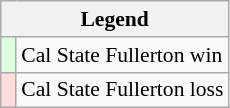<table class="wikitable" style="font-size:90%">
<tr>
<th colspan="2">Legend</th>
</tr>
<tr>
<td bgcolor=ddffdd> </td>
<td>Cal State Fullerton win</td>
</tr>
<tr>
<td bgcolor=ffdddd> </td>
<td>Cal State Fullerton loss</td>
</tr>
</table>
